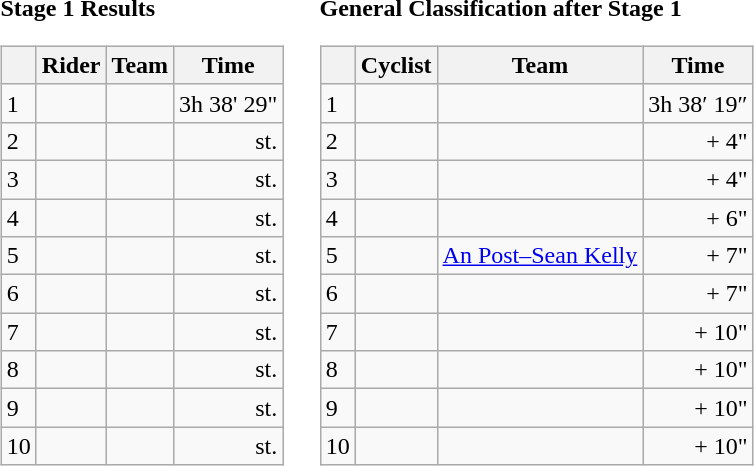<table>
<tr>
<td><strong>Stage 1 Results</strong><br><table class="wikitable">
<tr>
<th></th>
<th>Rider</th>
<th>Team</th>
<th>Time</th>
</tr>
<tr>
<td>1</td>
<td></td>
<td></td>
<td align="right">3h 38' 29"</td>
</tr>
<tr>
<td>2</td>
<td></td>
<td></td>
<td align="right">st.</td>
</tr>
<tr>
<td>3</td>
<td></td>
<td></td>
<td align="right">st.</td>
</tr>
<tr>
<td>4</td>
<td></td>
<td></td>
<td align="right">st.</td>
</tr>
<tr>
<td>5</td>
<td></td>
<td></td>
<td align="right">st.</td>
</tr>
<tr>
<td>6</td>
<td></td>
<td></td>
<td align="right">st.</td>
</tr>
<tr>
<td>7</td>
<td></td>
<td></td>
<td align="right">st.</td>
</tr>
<tr>
<td>8</td>
<td></td>
<td></td>
<td align="right">st.</td>
</tr>
<tr>
<td>9</td>
<td></td>
<td></td>
<td align="right">st.</td>
</tr>
<tr>
<td>10</td>
<td></td>
<td></td>
<td align="right">st.</td>
</tr>
</table>
</td>
<td></td>
<td><strong>General Classification after Stage 1</strong><br><table class="wikitable">
<tr>
<th></th>
<th>Cyclist</th>
<th>Team</th>
<th>Time</th>
</tr>
<tr>
<td>1</td>
<td> </td>
<td></td>
<td align="right">3h 38′ 19″</td>
</tr>
<tr>
<td>2</td>
<td></td>
<td></td>
<td align="right">+ 4"</td>
</tr>
<tr>
<td>3</td>
<td></td>
<td></td>
<td align="right">+ 4"</td>
</tr>
<tr>
<td>4</td>
<td></td>
<td></td>
<td align="right">+ 6"</td>
</tr>
<tr>
<td>5</td>
<td></td>
<td><a href='#'>An Post–Sean Kelly</a></td>
<td align="right">+ 7"</td>
</tr>
<tr>
<td>6</td>
<td></td>
<td></td>
<td align="right">+ 7"</td>
</tr>
<tr>
<td>7</td>
<td></td>
<td></td>
<td align="right">+ 10"</td>
</tr>
<tr>
<td>8</td>
<td></td>
<td></td>
<td align="right">+ 10"</td>
</tr>
<tr>
<td>9</td>
<td></td>
<td></td>
<td align="right">+ 10"</td>
</tr>
<tr>
<td>10</td>
<td></td>
<td></td>
<td align="right">+ 10"</td>
</tr>
</table>
</td>
</tr>
</table>
